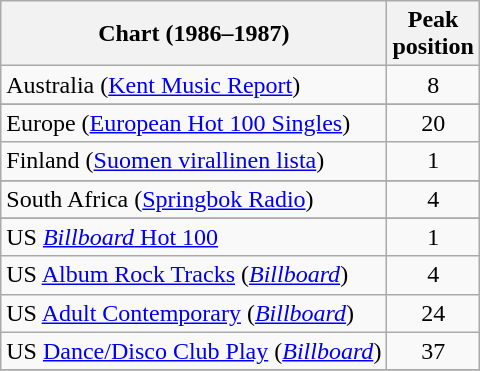<table class="wikitable sortable">
<tr>
<th style="text-align:center;">Chart (1986–1987)</th>
<th style="text-align:center;">Peak<br>position</th>
</tr>
<tr>
<td>Australia (<a href='#'>Kent Music Report</a>)</td>
<td style="text-align:center;">8</td>
</tr>
<tr>
</tr>
<tr>
</tr>
<tr>
</tr>
<tr>
</tr>
<tr>
<td>Europe (<a href='#'>European Hot 100 Singles</a>)</td>
<td style="text-align:center;">20</td>
</tr>
<tr>
<td>Finland (<a href='#'>Suomen virallinen lista</a>)</td>
<td style="text-align:center;">1</td>
</tr>
<tr>
</tr>
<tr>
</tr>
<tr>
</tr>
<tr>
</tr>
<tr>
</tr>
<tr>
<td>South Africa (<a href='#'>Springbok Radio</a>)</td>
<td style="text-align:center;">4</td>
</tr>
<tr>
</tr>
<tr>
</tr>
<tr>
</tr>
<tr>
<td>US <a href='#'><em>Billboard</em> Hot 100</a></td>
<td style="text-align:center;">1</td>
</tr>
<tr>
<td>US <a href='#'>Album Rock Tracks</a> (<em><a href='#'>Billboard</a></em>)</td>
<td style="text-align:center;">4</td>
</tr>
<tr>
<td>US <a href='#'>Adult Contemporary</a> (<em><a href='#'>Billboard</a></em>)</td>
<td style="text-align:center;">24</td>
</tr>
<tr>
<td>US <a href='#'>Dance/Disco Club Play</a> (<em><a href='#'>Billboard</a></em>)</td>
<td style="text-align:center;">37</td>
</tr>
<tr>
</tr>
</table>
